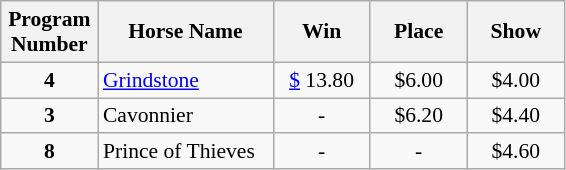<table class="wikitable sortable" style="font-size:90%">
<tr>
<th width="58px">Program<br>Number</th>
<th width="110px">Horse Name<br></th>
<th width="58px">Win<br></th>
<th width="58px">Place<br></th>
<th width="58px">Show</th>
</tr>
<tr>
<td align=center><strong>4</strong></td>
<td><a href='#'>Grindstone</a></td>
<td align=center><a href='#'>$</a> 13.80</td>
<td align=center>$6.00</td>
<td align=center>$4.00</td>
</tr>
<tr>
<td align=center><strong>3</strong></td>
<td>Cavonnier</td>
<td align=center>-</td>
<td align=center>$6.20</td>
<td align=center>$4.40</td>
</tr>
<tr>
<td align=center><strong>8</strong></td>
<td>Prince of Thieves</td>
<td align=center>-</td>
<td align=center>-</td>
<td align=center>$4.60</td>
</tr>
</table>
